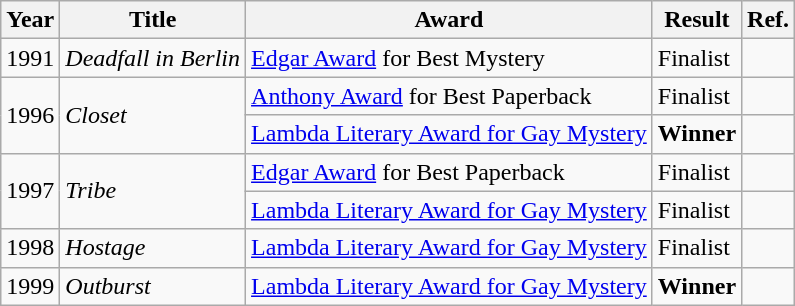<table class="wikitable sortable">
<tr>
<th>Year</th>
<th>Title</th>
<th>Award</th>
<th>Result</th>
<th>Ref.</th>
</tr>
<tr>
<td>1991</td>
<td><em>Deadfall in Berlin</em></td>
<td><a href='#'>Edgar Award</a> for Best Mystery</td>
<td>Finalist</td>
<td></td>
</tr>
<tr>
<td rowspan="2">1996</td>
<td rowspan="2"><em>Closet</em></td>
<td><a href='#'>Anthony Award</a> for Best Paperback</td>
<td>Finalist</td>
<td></td>
</tr>
<tr>
<td><a href='#'>Lambda Literary Award for Gay Mystery</a></td>
<td><strong>Winner</strong></td>
<td></td>
</tr>
<tr>
<td rowspan="2">1997</td>
<td rowspan="2"><em>Tribe</em></td>
<td><a href='#'>Edgar Award</a> for Best Paperback</td>
<td>Finalist</td>
<td></td>
</tr>
<tr>
<td rowspan="1"><a href='#'>Lambda Literary Award for Gay Mystery</a></td>
<td rowspan="1">Finalist</td>
<td></td>
</tr>
<tr>
<td>1998</td>
<td><em>Hostage</em></td>
<td rowspan="1"><a href='#'>Lambda Literary Award for Gay Mystery</a></td>
<td rowspan="1">Finalist</td>
<td></td>
</tr>
<tr>
<td>1999</td>
<td><em>Outburst</em></td>
<td><a href='#'>Lambda Literary Award for Gay Mystery</a></td>
<td><strong>Winner</strong></td>
<td></td>
</tr>
</table>
